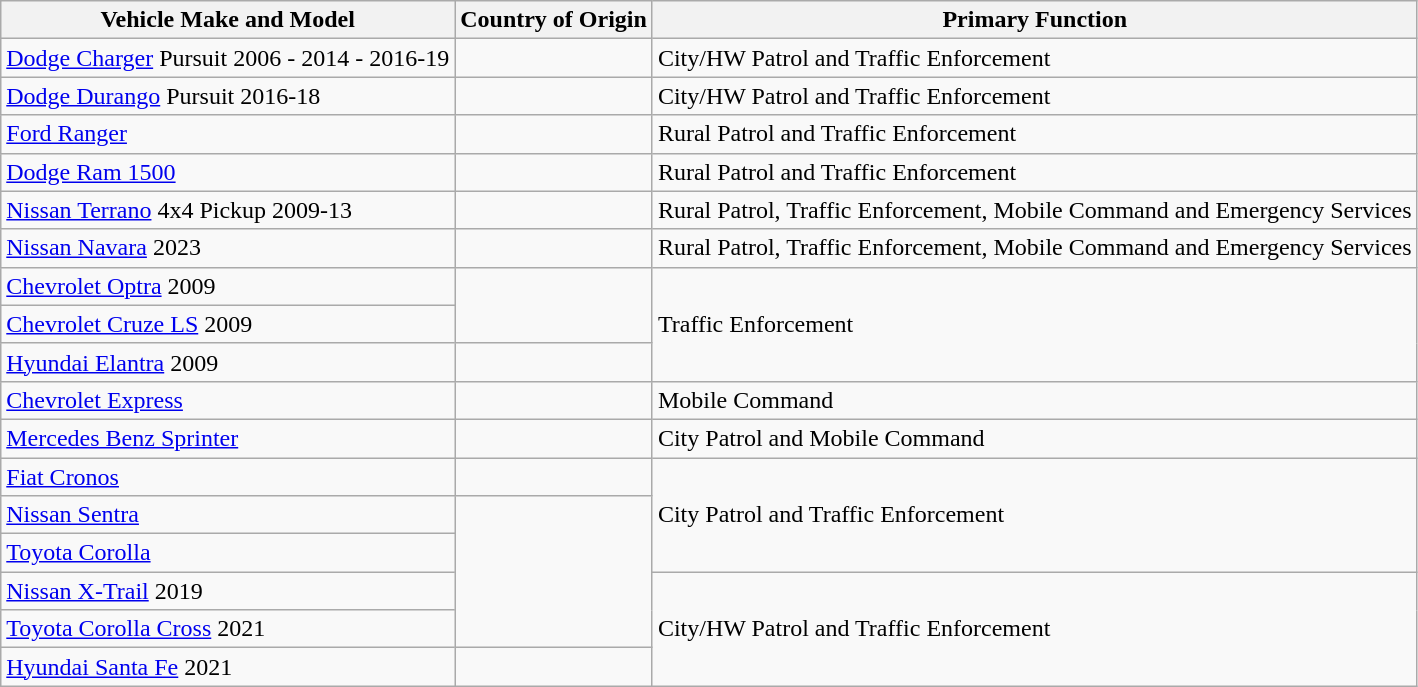<table class="wikitable">
<tr>
<th>Vehicle Make and Model</th>
<th>Country of Origin</th>
<th>Primary Function</th>
</tr>
<tr>
<td><a href='#'>Dodge Charger</a> Pursuit 2006 - 2014 - 2016-19</td>
<td></td>
<td>City/HW Patrol and Traffic Enforcement</td>
</tr>
<tr>
<td><a href='#'>Dodge Durango</a> Pursuit 2016-18</td>
<td></td>
<td>City/HW Patrol and Traffic Enforcement</td>
</tr>
<tr>
<td><a href='#'>Ford Ranger</a></td>
<td></td>
<td>Rural Patrol and Traffic Enforcement</td>
</tr>
<tr>
<td><a href='#'>Dodge Ram 1500</a></td>
<td></td>
<td>Rural Patrol and Traffic Enforcement</td>
</tr>
<tr>
<td><a href='#'>Nissan Terrano</a> 4x4 Pickup 2009-13</td>
<td></td>
<td>Rural Patrol, Traffic Enforcement, Mobile Command and Emergency Services</td>
</tr>
<tr>
<td><a href='#'>Nissan Navara</a> 2023</td>
<td></td>
<td>Rural Patrol, Traffic Enforcement, Mobile Command and Emergency Services</td>
</tr>
<tr>
<td><a href='#'>Chevrolet Optra</a> 2009</td>
<td rowspan="2"></td>
<td rowspan="3">Traffic Enforcement</td>
</tr>
<tr>
<td><a href='#'>Chevrolet Cruze LS</a> 2009</td>
</tr>
<tr>
<td><a href='#'>Hyundai Elantra</a> 2009</td>
<td></td>
</tr>
<tr>
<td><a href='#'>Chevrolet Express</a></td>
<td></td>
<td>Mobile Command</td>
</tr>
<tr>
<td><a href='#'>Mercedes Benz Sprinter</a></td>
<td></td>
<td>City Patrol and Mobile Command</td>
</tr>
<tr>
<td><a href='#'>Fiat Cronos</a></td>
<td></td>
<td rowspan="3">City Patrol and Traffic Enforcement</td>
</tr>
<tr>
<td><a href='#'>Nissan Sentra</a></td>
<td rowspan="4"></td>
</tr>
<tr>
<td><a href='#'>Toyota Corolla</a></td>
</tr>
<tr>
<td><a href='#'>Nissan X-Trail</a> 2019</td>
<td rowspan="3">City/HW Patrol and Traffic Enforcement</td>
</tr>
<tr>
<td><a href='#'>Toyota Corolla Cross</a> 2021</td>
</tr>
<tr>
<td><a href='#'>Hyundai Santa Fe</a> 2021</td>
<td></td>
</tr>
</table>
